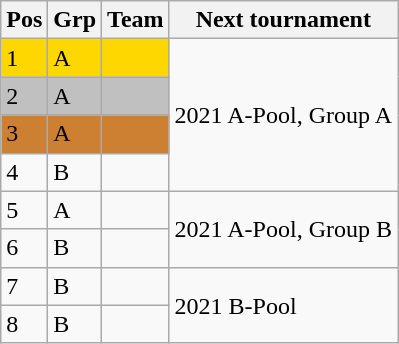<table class="wikitable">
<tr>
<th>Pos</th>
<th>Grp</th>
<th>Team</th>
<th>Next tournament</th>
</tr>
<tr>
<td style="background: #FFD700">1</td>
<td style="background: #FFD700">A</td>
<td style="background: #FFD700"></td>
<td rowspan="4">2021 A-Pool, Group A</td>
</tr>
<tr>
<td style="background: #C0C0C0">2</td>
<td style="background: #C0C0C0">A</td>
<td style="background: #C0C0C0"></td>
</tr>
<tr>
<td style="background: #CD7F32">3</td>
<td style="background: #CD7F32">A</td>
<td style="background: #CD7F32"></td>
</tr>
<tr>
<td>4</td>
<td>B</td>
<td></td>
</tr>
<tr>
<td>5</td>
<td>A</td>
<td></td>
<td rowspan="2">2021 A-Pool, Group B</td>
</tr>
<tr>
<td>6</td>
<td>B</td>
<td></td>
</tr>
<tr>
<td>7</td>
<td>B</td>
<td></td>
<td rowspan="2">2021 B-Pool</td>
</tr>
<tr>
<td>8</td>
<td>B</td>
<td></td>
</tr>
</table>
